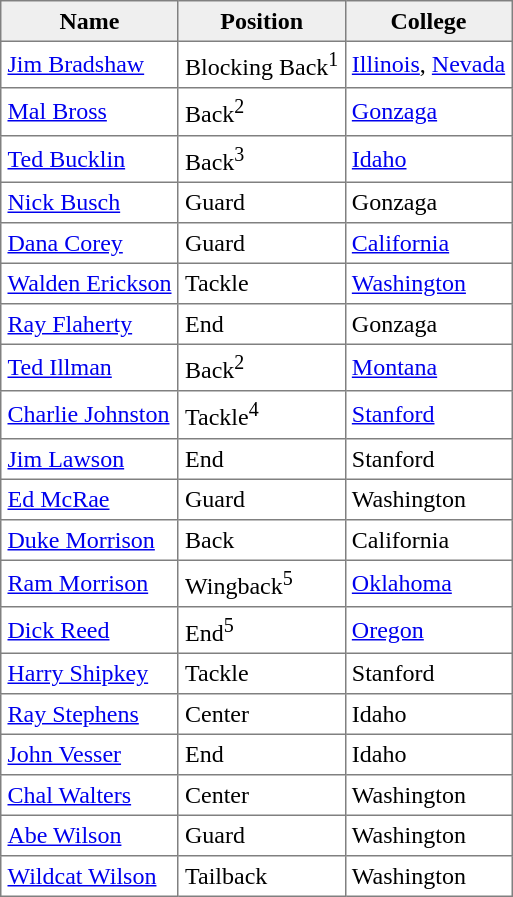<table class="toccolours" border="1" cellpadding="4" cellspacing="2" style="border-collapse: collapse;">
<tr bgcolor="#efefef">
<th>Name</th>
<th>Position</th>
<th>College</th>
</tr>
<tr>
<td><a href='#'>Jim Bradshaw</a></td>
<td>Blocking Back<sup>1</sup></td>
<td><a href='#'>Illinois</a>, <a href='#'>Nevada</a></td>
</tr>
<tr>
<td><a href='#'>Mal Bross</a></td>
<td>Back<sup>2</sup></td>
<td><a href='#'>Gonzaga</a></td>
</tr>
<tr>
<td><a href='#'>Ted Bucklin</a></td>
<td>Back<sup>3</sup></td>
<td><a href='#'>Idaho</a></td>
</tr>
<tr>
<td><a href='#'>Nick Busch</a></td>
<td>Guard</td>
<td>Gonzaga</td>
</tr>
<tr>
<td><a href='#'>Dana Corey</a></td>
<td>Guard</td>
<td><a href='#'>California</a></td>
</tr>
<tr>
<td><a href='#'>Walden Erickson</a></td>
<td>Tackle</td>
<td><a href='#'>Washington</a></td>
</tr>
<tr>
<td><a href='#'>Ray Flaherty</a></td>
<td>End</td>
<td>Gonzaga</td>
</tr>
<tr>
<td><a href='#'>Ted Illman</a></td>
<td>Back<sup>2</sup></td>
<td><a href='#'>Montana</a></td>
</tr>
<tr>
<td><a href='#'>Charlie Johnston</a></td>
<td>Tackle<sup>4</sup></td>
<td><a href='#'>Stanford</a></td>
</tr>
<tr>
<td><a href='#'>Jim Lawson</a></td>
<td>End</td>
<td>Stanford</td>
</tr>
<tr>
<td><a href='#'>Ed McRae</a></td>
<td>Guard</td>
<td>Washington</td>
</tr>
<tr>
<td><a href='#'>Duke Morrison</a></td>
<td>Back</td>
<td>California</td>
</tr>
<tr>
<td><a href='#'>Ram Morrison</a></td>
<td>Wingback<sup>5</sup></td>
<td><a href='#'>Oklahoma</a></td>
</tr>
<tr>
<td><a href='#'>Dick Reed</a></td>
<td>End<sup>5</sup></td>
<td><a href='#'>Oregon</a></td>
</tr>
<tr>
<td><a href='#'>Harry Shipkey</a></td>
<td>Tackle</td>
<td>Stanford</td>
</tr>
<tr>
<td><a href='#'>Ray Stephens</a></td>
<td>Center</td>
<td>Idaho</td>
</tr>
<tr>
<td><a href='#'>John Vesser</a></td>
<td>End</td>
<td>Idaho</td>
</tr>
<tr>
<td><a href='#'>Chal Walters</a></td>
<td>Center</td>
<td>Washington</td>
</tr>
<tr>
<td><a href='#'>Abe Wilson</a></td>
<td>Guard</td>
<td>Washington</td>
</tr>
<tr>
<td><a href='#'>Wildcat Wilson</a></td>
<td>Tailback</td>
<td>Washington</td>
</tr>
</table>
